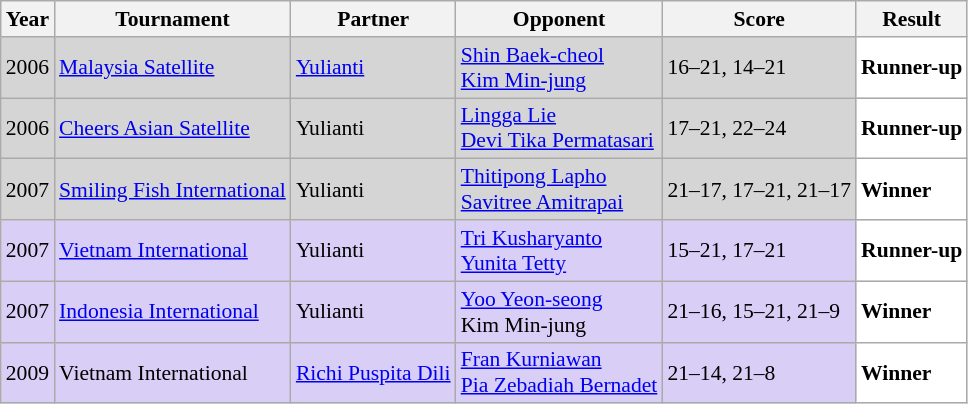<table class="sortable wikitable" style="font-size: 90%">
<tr>
<th>Year</th>
<th>Tournament</th>
<th>Partner</th>
<th>Opponent</th>
<th>Score</th>
<th>Result</th>
</tr>
<tr style="background:#D5D5D5">
<td align="center">2006</td>
<td align="left"><a href='#'>Malaysia Satellite</a></td>
<td align="left"> <a href='#'>Yulianti</a></td>
<td align="left"> <a href='#'>Shin Baek-cheol</a> <br>  <a href='#'>Kim Min-jung</a></td>
<td align="left">16–21, 14–21</td>
<td style="text-align:left; background:white"> <strong>Runner-up</strong></td>
</tr>
<tr style="background:#D5D5D5">
<td align="center">2006</td>
<td align="left"><a href='#'>Cheers Asian Satellite</a></td>
<td align="left"> Yulianti</td>
<td align="left"> <a href='#'>Lingga Lie</a> <br>  <a href='#'>Devi Tika Permatasari</a></td>
<td align="left">17–21, 22–24</td>
<td style="text-align:left; background:white"> <strong>Runner-up</strong></td>
</tr>
<tr style="background:#D5D5D5">
<td align="center">2007</td>
<td align="left"><a href='#'>Smiling Fish International</a></td>
<td align="left"> Yulianti</td>
<td align="left"> <a href='#'>Thitipong Lapho</a> <br>  <a href='#'>Savitree Amitrapai</a></td>
<td align="left">21–17, 17–21, 21–17</td>
<td style="text-align:left; background:white"> <strong>Winner</strong></td>
</tr>
<tr style="background:#D8CEF6">
<td align="center">2007</td>
<td align="left"><a href='#'>Vietnam International</a></td>
<td align="left"> Yulianti</td>
<td align="left"> <a href='#'>Tri Kusharyanto</a> <br>  <a href='#'>Yunita Tetty</a></td>
<td align="left">15–21, 17–21</td>
<td style="text-align:left; background:white"> <strong>Runner-up</strong></td>
</tr>
<tr style="background:#D8CEF6">
<td align="center">2007</td>
<td align="left"><a href='#'>Indonesia International</a></td>
<td align="left"> Yulianti</td>
<td align="left"> <a href='#'>Yoo Yeon-seong</a> <br>  Kim Min-jung</td>
<td align="left">21–16, 15–21, 21–9</td>
<td style="text-align:left; background:white"> <strong>Winner</strong></td>
</tr>
<tr style="background:#D8CEF6">
<td align="center">2009</td>
<td align="left">Vietnam International</td>
<td align="left"> <a href='#'>Richi Puspita Dili</a></td>
<td align="left"> <a href='#'>Fran Kurniawan</a> <br>  <a href='#'>Pia Zebadiah Bernadet</a></td>
<td align="left">21–14, 21–8</td>
<td style="text-align:left; background:white"> <strong>Winner</strong></td>
</tr>
</table>
